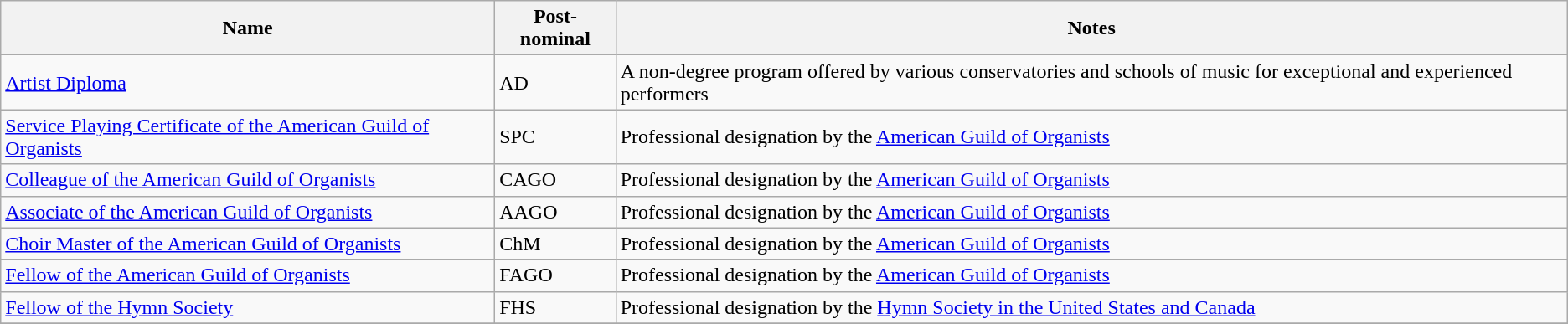<table class="wikitable">
<tr>
<th>Name</th>
<th>Post-nominal</th>
<th>Notes</th>
</tr>
<tr>
<td><a href='#'>Artist Diploma</a></td>
<td>AD</td>
<td>A non-degree program offered by various conservatories and schools of music for exceptional and experienced performers</td>
</tr>
<tr>
<td><a href='#'>Service Playing Certificate of the American Guild of Organists</a></td>
<td>SPC</td>
<td>Professional designation by the <a href='#'>American Guild of Organists</a></td>
</tr>
<tr>
<td><a href='#'>Colleague of the American Guild of Organists</a></td>
<td>CAGO</td>
<td>Professional designation by the <a href='#'>American Guild of Organists</a></td>
</tr>
<tr>
<td><a href='#'>Associate of the American Guild of Organists</a></td>
<td>AAGO</td>
<td>Professional designation by the <a href='#'>American Guild of Organists</a></td>
</tr>
<tr>
<td><a href='#'>Choir Master of the American Guild of Organists</a></td>
<td>ChM</td>
<td>Professional designation by the <a href='#'>American Guild of Organists</a></td>
</tr>
<tr>
<td><a href='#'>Fellow of the American Guild of Organists</a></td>
<td>FAGO</td>
<td>Professional designation by the <a href='#'>American Guild of Organists</a></td>
</tr>
<tr>
<td><a href='#'>Fellow of the Hymn Society</a></td>
<td>FHS</td>
<td>Professional designation by the <a href='#'>Hymn Society in the United States and Canada</a></td>
</tr>
<tr>
</tr>
</table>
